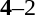<table style="text-align:center">
<tr>
<th width=223></th>
<th width=100></th>
<th width=223></th>
</tr>
<tr>
<td align=right><strong></strong></td>
<td><strong>4</strong>–2</td>
<td align=left></td>
</tr>
</table>
